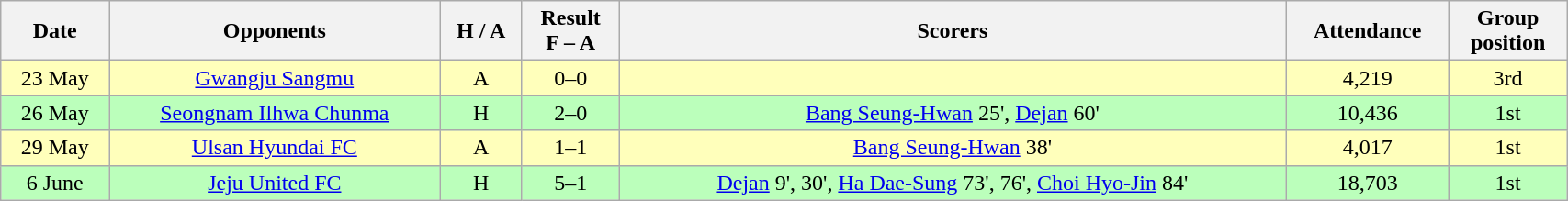<table class="wikitable" style="text-align:center; width:90%;">
<tr>
<th>Date</th>
<th>Opponents</th>
<th>H / A</th>
<th>Result<br>F – A</th>
<th>Scorers</th>
<th>Attendance</th>
<th>Group<br>position</th>
</tr>
<tr bgcolor="#ffffbb">
<td>23 May</td>
<td><a href='#'>Gwangju Sangmu</a></td>
<td>A</td>
<td>0–0</td>
<td></td>
<td>4,219</td>
<td>3rd</td>
</tr>
<tr bgcolor="#bbffbb">
<td>26 May</td>
<td><a href='#'>Seongnam Ilhwa Chunma</a></td>
<td>H</td>
<td>2–0</td>
<td><a href='#'>Bang Seung-Hwan</a> 25', <a href='#'>Dejan</a> 60'</td>
<td>10,436</td>
<td>1st</td>
</tr>
<tr bgcolor="#ffffbb">
<td>29 May</td>
<td><a href='#'>Ulsan Hyundai FC</a></td>
<td>A</td>
<td>1–1</td>
<td><a href='#'>Bang Seung-Hwan</a> 38'</td>
<td>4,017</td>
<td>1st</td>
</tr>
<tr bgcolor="#bbffbb">
<td>6 June</td>
<td><a href='#'>Jeju United FC</a></td>
<td>H</td>
<td>5–1</td>
<td><a href='#'>Dejan</a> 9', 30', <a href='#'>Ha Dae-Sung</a> 73', 76', <a href='#'>Choi Hyo-Jin</a> 84'</td>
<td>18,703</td>
<td>1st</td>
</tr>
</table>
